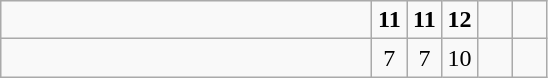<table class="wikitable">
<tr>
<td style="width:15em"></td>
<td align=center style="width:1em"><strong>11</strong></td>
<td align=center style="width:1em"><strong>11</strong></td>
<td align=center style="width:1em"><strong>12</strong></td>
<td align=center style="width:1em"></td>
<td align=center style="width:1em"></td>
</tr>
<tr>
<td style="width:15em"></td>
<td align=center style="width:1em">7</td>
<td align=center style="width:1em">7</td>
<td align=center style="width:1em">10</td>
<td align=center style="width:1em"></td>
<td align=center style="width:1em"></td>
</tr>
</table>
